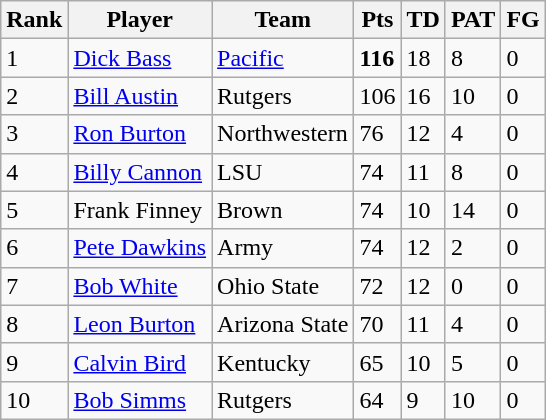<table class="wikitable sortable">
<tr>
<th>Rank</th>
<th>Player</th>
<th>Team</th>
<th>Pts</th>
<th>TD</th>
<th>PAT</th>
<th>FG</th>
</tr>
<tr>
<td>1</td>
<td><a href='#'>Dick Bass</a></td>
<td><a href='#'>Pacific</a></td>
<td><strong>116</strong></td>
<td>18</td>
<td>8</td>
<td>0</td>
</tr>
<tr>
<td>2</td>
<td><a href='#'>Bill Austin</a></td>
<td>Rutgers</td>
<td>106</td>
<td>16</td>
<td>10</td>
<td>0</td>
</tr>
<tr>
<td>3</td>
<td><a href='#'>Ron Burton</a></td>
<td>Northwestern</td>
<td>76</td>
<td>12</td>
<td>4</td>
<td>0</td>
</tr>
<tr>
<td>4</td>
<td><a href='#'>Billy Cannon</a></td>
<td>LSU</td>
<td>74</td>
<td>11</td>
<td>8</td>
<td>0</td>
</tr>
<tr>
<td>5</td>
<td>Frank Finney</td>
<td>Brown</td>
<td>74</td>
<td>10</td>
<td>14</td>
<td>0</td>
</tr>
<tr>
<td>6</td>
<td><a href='#'>Pete Dawkins</a></td>
<td>Army</td>
<td>74</td>
<td>12</td>
<td>2</td>
<td>0</td>
</tr>
<tr>
<td>7</td>
<td><a href='#'>Bob White</a></td>
<td>Ohio State</td>
<td>72</td>
<td>12</td>
<td>0</td>
<td>0</td>
</tr>
<tr>
<td>8</td>
<td><a href='#'>Leon Burton</a></td>
<td>Arizona State</td>
<td>70</td>
<td>11</td>
<td>4</td>
<td>0</td>
</tr>
<tr>
<td>9</td>
<td><a href='#'>Calvin Bird</a></td>
<td>Kentucky</td>
<td>65</td>
<td>10</td>
<td>5</td>
<td>0</td>
</tr>
<tr>
<td>10</td>
<td><a href='#'>Bob Simms</a></td>
<td>Rutgers</td>
<td>64</td>
<td>9</td>
<td>10</td>
<td>0</td>
</tr>
</table>
